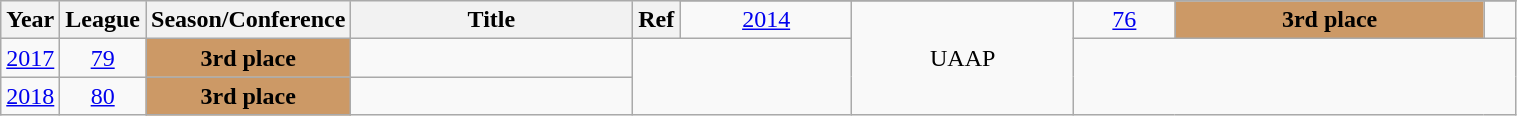<table class="wikitable sortable" style="text-align:center" width="80%">
<tr>
<th style="width:5px;" rowspan="2">Year</th>
<th style="width:25px;" rowspan="2">League</th>
<th style="width:100px;" rowspan="2">Season/Conference</th>
<th style="width:180px;" rowspan="2">Title</th>
<th style="width:25px;" rowspan="2">Ref</th>
</tr>
<tr align=center>
<td><a href='#'>2014</a></td>
<td rowspan=3>UAAP</td>
<td><a href='#'>76</a></td>
<td style="background: #c96;"><strong>3rd place</strong></td>
<td></td>
</tr>
<tr align=center>
<td><a href='#'>2017</a></td>
<td><a href='#'>79</a></td>
<td style="background: #c96;"><strong>3rd place</strong></td>
<td></td>
</tr>
<tr align=center>
<td><a href='#'>2018</a></td>
<td><a href='#'>80</a></td>
<td style="background: #c96;"><strong>3rd place</strong></td>
<td></td>
</tr>
</table>
